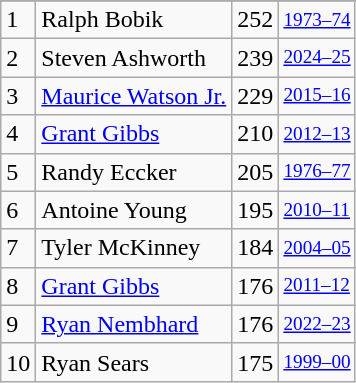<table class="wikitable">
<tr>
</tr>
<tr>
<td>1</td>
<td>Ralph Bobik</td>
<td>252</td>
<td style="font-size:80%;"><a href='#'>1973–74</a></td>
</tr>
<tr>
<td>2</td>
<td>Steven Ashworth</td>
<td>239</td>
<td style="font-size:80%;"><a href='#'>2024–25</a></td>
</tr>
<tr>
<td>3</td>
<td><a href='#'>Maurice Watson Jr.</a></td>
<td>229</td>
<td style="font-size:80%;"><a href='#'>2015–16</a></td>
</tr>
<tr>
<td>4</td>
<td><a href='#'>Grant Gibbs</a></td>
<td>210</td>
<td style="font-size:80%;"><a href='#'>2012–13</a></td>
</tr>
<tr>
<td>5</td>
<td>Randy Eccker</td>
<td>205</td>
<td style="font-size:80%;"><a href='#'>1976–77</a></td>
</tr>
<tr>
<td>6</td>
<td>Antoine Young</td>
<td>195</td>
<td style="font-size:80%;"><a href='#'>2010–11</a></td>
</tr>
<tr>
<td>7</td>
<td>Tyler McKinney</td>
<td>184</td>
<td style="font-size:80%;"><a href='#'>2004–05</a></td>
</tr>
<tr>
<td>8</td>
<td><a href='#'>Grant Gibbs</a></td>
<td>176</td>
<td style="font-size:80%;"><a href='#'>2011–12</a></td>
</tr>
<tr>
<td>9</td>
<td><a href='#'>Ryan Nembhard</a></td>
<td>176</td>
<td style="font-size:80%;"><a href='#'>2022–23</a></td>
</tr>
<tr>
<td>10</td>
<td>Ryan Sears</td>
<td>175</td>
<td style="font-size:80%;"><a href='#'>1999–00</a></td>
</tr>
</table>
